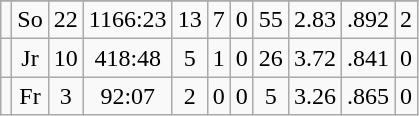<table class="wikitable sortable" style="text-align:center">
<tr>
</tr>
<tr>
<td align=left></td>
<td>So</td>
<td>22</td>
<td>1166:23</td>
<td>13</td>
<td>7</td>
<td>0</td>
<td>55</td>
<td>2.83</td>
<td>.892</td>
<td>2</td>
</tr>
<tr>
<td align=left></td>
<td>Jr</td>
<td>10</td>
<td>418:48</td>
<td>5</td>
<td>1</td>
<td>0</td>
<td>26</td>
<td>3.72</td>
<td>.841</td>
<td>0</td>
</tr>
<tr>
<td align=left></td>
<td>Fr</td>
<td>3</td>
<td>92:07</td>
<td>2</td>
<td>0</td>
<td>0</td>
<td>5</td>
<td>3.26</td>
<td>.865</td>
<td>0</td>
</tr>
</table>
